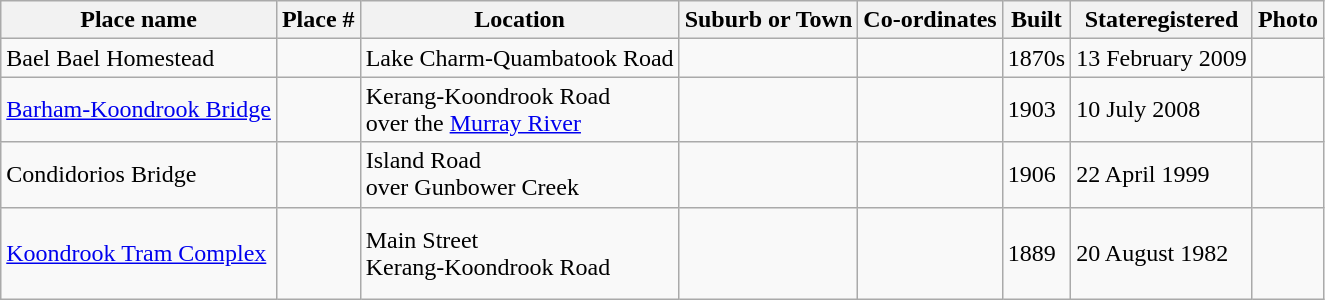<table class="wikitable sortable">
<tr>
<th>Place name</th>
<th>Place #</th>
<th>Location</th>
<th>Suburb or Town</th>
<th>Co-ordinates</th>
<th>Built</th>
<th>Stateregistered</th>
<th class="unsortable">Photo</th>
</tr>
<tr>
<td>Bael Bael Homestead</td>
<td></td>
<td>Lake Charm-Quambatook Road</td>
<td></td>
<td></td>
<td> 1870s</td>
<td>13 February 2009</td>
<td></td>
</tr>
<tr>
<td><a href='#'>Barham-Koondrook Bridge</a></td>
<td></td>
<td>Kerang-Koondrook Road<br>over the <a href='#'>Murray River</a></td>
<td></td>
<td></td>
<td>1903</td>
<td>10 July 2008</td>
<td></td>
</tr>
<tr>
<td>Condidorios Bridge</td>
<td></td>
<td>Island Road<br>over Gunbower Creek</td>
<td></td>
<td></td>
<td>1906</td>
<td>22 April 1999</td>
<td></td>
</tr>
<tr>
<td><a href='#'>Koondrook Tram Complex</a></td>
<td></td>
<td>Main Street<br>Kerang-Koondrook Road</td>
<td><br></td>
<td><br><br><br></td>
<td>1889</td>
<td>20 August 1982</td>
<td></td>
</tr>
</table>
